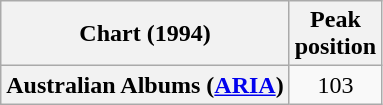<table class="wikitable plainrowheaders">
<tr>
<th scope="col">Chart (1994)</th>
<th scope="col">Peak<br>position</th>
</tr>
<tr>
<th scope="row">Australian Albums (<a href='#'>ARIA</a>)</th>
<td align="center">103</td>
</tr>
</table>
